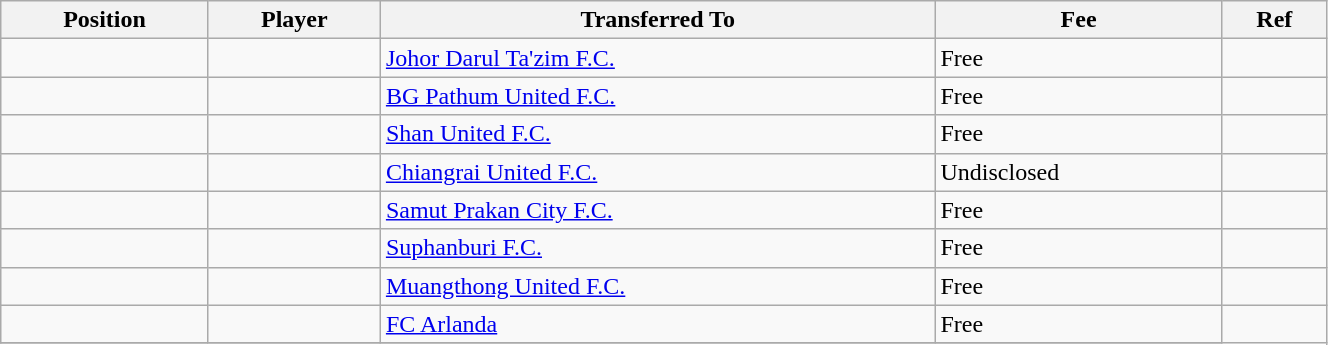<table class="wikitable sortable" style="width:70%; text-align:center; font-size:100%; text-align:left;">
<tr>
<th><strong>Position</strong></th>
<th><strong>Player</strong></th>
<th><strong>Transferred To</strong></th>
<th><strong>Fee</strong></th>
<th><strong>Ref</strong></th>
</tr>
<tr>
<td></td>
<td></td>
<td> <a href='#'>Johor Darul Ta'zim F.C.</a></td>
<td>Free</td>
<td></td>
</tr>
<tr>
<td></td>
<td></td>
<td> <a href='#'>BG Pathum United F.C.</a></td>
<td>Free</td>
<td></td>
</tr>
<tr>
<td></td>
<td></td>
<td> <a href='#'>Shan United F.C.</a></td>
<td>Free</td>
<td></td>
</tr>
<tr>
<td></td>
<td></td>
<td> <a href='#'>Chiangrai United F.C.</a></td>
<td>Undisclosed</td>
<td></td>
</tr>
<tr>
<td></td>
<td></td>
<td> <a href='#'>Samut Prakan City F.C.</a></td>
<td>Free</td>
<td></td>
</tr>
<tr>
<td></td>
<td></td>
<td> <a href='#'>Suphanburi F.C.</a></td>
<td>Free</td>
<td></td>
</tr>
<tr>
<td></td>
<td></td>
<td> <a href='#'>Muangthong United F.C.</a></td>
<td>Free</td>
<td></td>
</tr>
<tr>
<td></td>
<td></td>
<td> <a href='#'>FC Arlanda</a></td>
<td>Free</td>
</tr>
<tr>
</tr>
</table>
